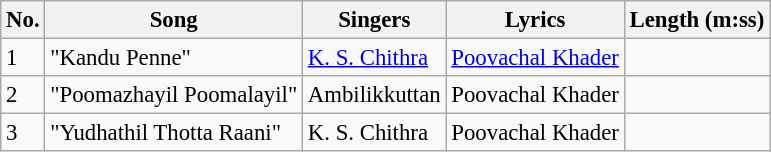<table class="wikitable" style="font-size:95%;">
<tr>
<th>No.</th>
<th>Song</th>
<th>Singers</th>
<th>Lyrics</th>
<th>Length (m:ss)</th>
</tr>
<tr>
<td>1</td>
<td>"Kandu Penne"</td>
<td><a href='#'>K. S. Chithra</a></td>
<td><a href='#'>Poovachal Khader</a></td>
<td></td>
</tr>
<tr>
<td>2</td>
<td>"Poomazhayil Poomalayil"</td>
<td>Ambilikkuttan</td>
<td>Poovachal Khader</td>
<td></td>
</tr>
<tr>
<td>3</td>
<td>"Yudhathil Thotta Raani"</td>
<td>K. S. Chithra</td>
<td>Poovachal Khader</td>
<td></td>
</tr>
</table>
